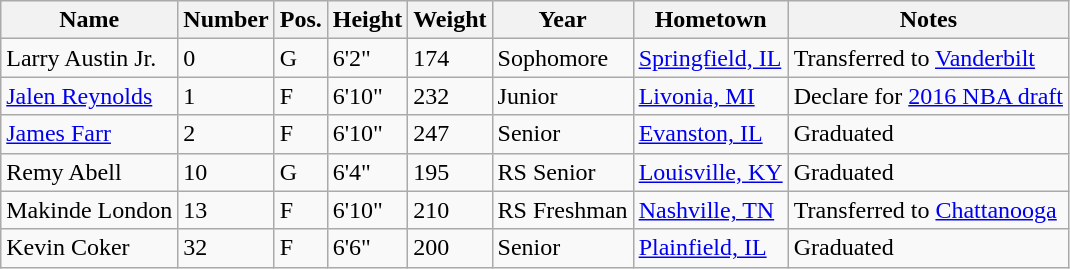<table class="wikitable sortable" border="1">
<tr>
<th>Name</th>
<th>Number</th>
<th>Pos.</th>
<th>Height</th>
<th>Weight</th>
<th>Year</th>
<th>Hometown</th>
<th class="unsortable">Notes</th>
</tr>
<tr>
<td>Larry Austin Jr.</td>
<td>0</td>
<td>G</td>
<td>6'2"</td>
<td>174</td>
<td>Sophomore</td>
<td><a href='#'>Springfield, IL</a></td>
<td>Transferred to <a href='#'>Vanderbilt</a></td>
</tr>
<tr>
<td><a href='#'>Jalen Reynolds</a></td>
<td>1</td>
<td>F</td>
<td>6'10"</td>
<td>232</td>
<td>Junior</td>
<td><a href='#'>Livonia, MI</a></td>
<td>Declare for <a href='#'>2016 NBA draft</a></td>
</tr>
<tr>
<td><a href='#'>James Farr</a></td>
<td>2</td>
<td>F</td>
<td>6'10"</td>
<td>247</td>
<td>Senior</td>
<td><a href='#'>Evanston, IL</a></td>
<td>Graduated</td>
</tr>
<tr>
<td>Remy Abell</td>
<td>10</td>
<td>G</td>
<td>6'4"</td>
<td>195</td>
<td>RS Senior</td>
<td><a href='#'>Louisville, KY</a></td>
<td>Graduated</td>
</tr>
<tr>
<td>Makinde London</td>
<td>13</td>
<td>F</td>
<td>6'10"</td>
<td>210</td>
<td>RS Freshman</td>
<td><a href='#'>Nashville, TN</a></td>
<td>Transferred to <a href='#'>Chattanooga</a></td>
</tr>
<tr>
<td>Kevin Coker</td>
<td>32</td>
<td>F</td>
<td>6'6"</td>
<td>200</td>
<td>Senior</td>
<td><a href='#'>Plainfield, IL</a></td>
<td>Graduated</td>
</tr>
</table>
